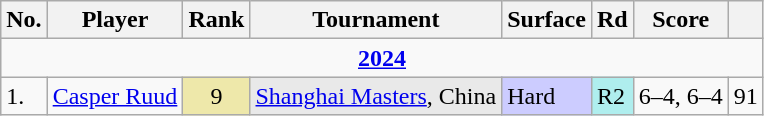<table class="wikitable sortable">
<tr>
<th>No.</th>
<th>Player</th>
<th>Rank</th>
<th>Tournament</th>
<th>Surface</th>
<th>Rd</th>
<th>Score</th>
<th></th>
</tr>
<tr>
<td colspan=8 style=text-align:center><strong><a href='#'>2024</a></strong></td>
</tr>
<tr>
<td>1.</td>
<td> <a href='#'>Casper Ruud</a></td>
<td align=center bgcolor=eee8aa>9</td>
<td bgcolor=e9e9e9><a href='#'>Shanghai Masters</a>, China</td>
<td bgcolor=ccccff>Hard</td>
<td bgcolor=afeeee>R2</td>
<td>6–4, 6–4</td>
<td align=center>91</td>
</tr>
</table>
